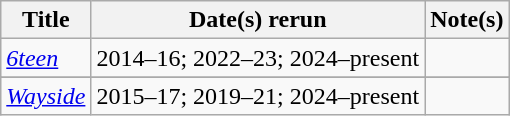<table class="wikitable plainrowheaders sortable" style="text-align:center;">
<tr>
<th scope="col">Title</th>
<th scope="col">Date(s) rerun</th>
<th class="unsortable">Note(s)</th>
</tr>
<tr>
<td scope="row" style="text-align:left;"><em><a href='#'>6teen</a></em></td>
<td>2014–16; 2022–23; 2024–present</td>
<td></td>
</tr>
<tr>
</tr>
<tr>
<td scope="row" style="text-align:left;"><em><a href='#'>Wayside</a></em></td>
<td>2015–17; 2019–21; 2024–present</td>
<td></td>
</tr>
</table>
